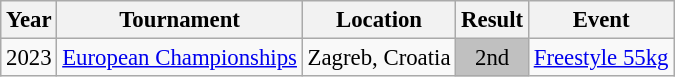<table class="wikitable" style="font-size:95%;">
<tr>
<th>Year</th>
<th>Tournament</th>
<th>Location</th>
<th>Result</th>
<th>Event</th>
</tr>
<tr>
<td>2023</td>
<td><a href='#'>European Championships</a></td>
<td>Zagreb, Croatia</td>
<td align="center" bgcolor="silver">2nd</td>
<td><a href='#'>Freestyle 55kg</a></td>
</tr>
</table>
